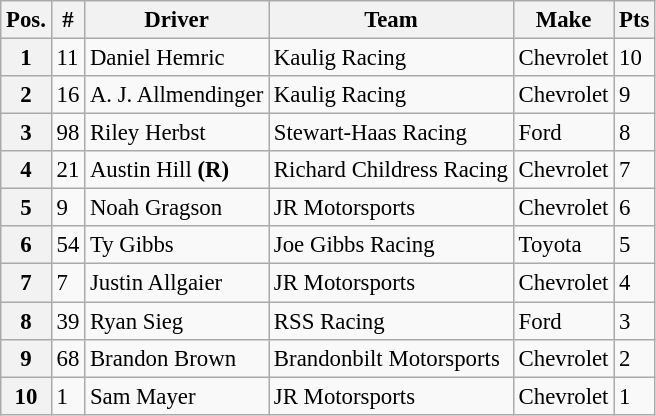<table class="wikitable" style="font-size:95%">
<tr>
<th>Pos.</th>
<th>#</th>
<th>Driver</th>
<th>Team</th>
<th>Make</th>
<th>Pts</th>
</tr>
<tr>
<th>1</th>
<td>11</td>
<td>Daniel Hemric</td>
<td>Kaulig Racing</td>
<td>Chevrolet</td>
<td>10</td>
</tr>
<tr>
<th>2</th>
<td>16</td>
<td>A. J. Allmendinger</td>
<td>Kaulig Racing</td>
<td>Chevrolet</td>
<td>9</td>
</tr>
<tr>
<th>3</th>
<td>98</td>
<td>Riley Herbst</td>
<td>Stewart-Haas Racing</td>
<td>Ford</td>
<td>8</td>
</tr>
<tr>
<th>4</th>
<td>21</td>
<td>Austin Hill <strong>(R)</strong></td>
<td>Richard Childress Racing</td>
<td>Chevrolet</td>
<td>7</td>
</tr>
<tr>
<th>5</th>
<td>9</td>
<td>Noah Gragson</td>
<td>JR Motorsports</td>
<td>Chevrolet</td>
<td>6</td>
</tr>
<tr>
<th>6</th>
<td>54</td>
<td>Ty Gibbs</td>
<td>Joe Gibbs Racing</td>
<td>Toyota</td>
<td>5</td>
</tr>
<tr>
<th>7</th>
<td>7</td>
<td>Justin Allgaier</td>
<td>JR Motorsports</td>
<td>Chevrolet</td>
<td>4</td>
</tr>
<tr>
<th>8</th>
<td>39</td>
<td>Ryan Sieg</td>
<td>RSS Racing</td>
<td>Ford</td>
<td>3</td>
</tr>
<tr>
<th>9</th>
<td>68</td>
<td>Brandon Brown</td>
<td>Brandonbilt Motorsports</td>
<td>Chevrolet</td>
<td>2</td>
</tr>
<tr>
<th>10</th>
<td>1</td>
<td>Sam Mayer</td>
<td>JR Motorsports</td>
<td>Chevrolet</td>
<td>1</td>
</tr>
</table>
